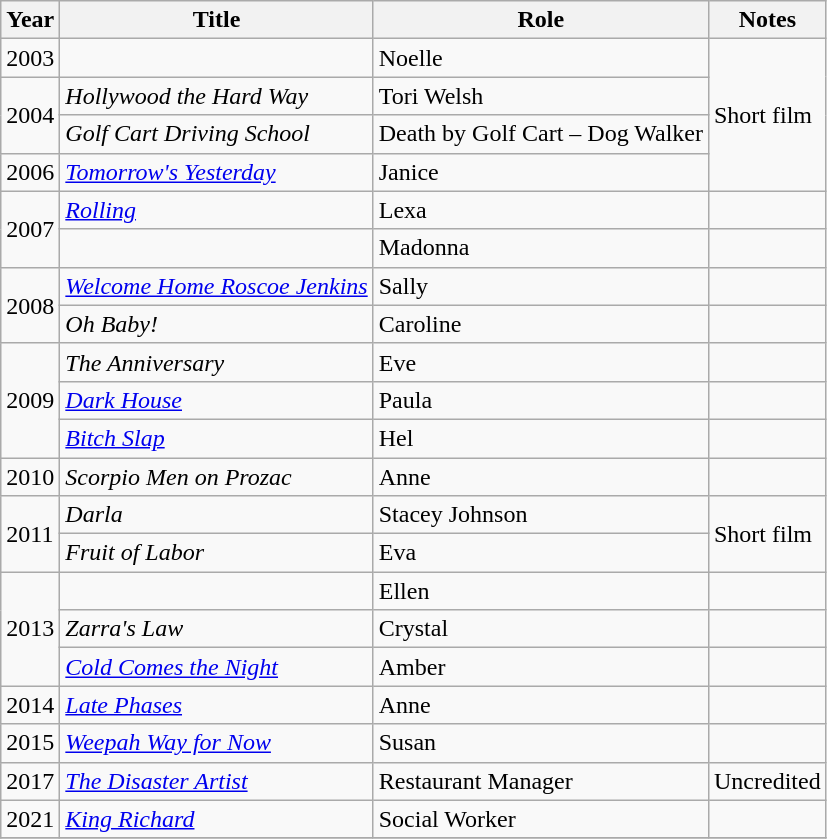<table class="wikitable sortable">
<tr>
<th>Year</th>
<th>Title</th>
<th>Role</th>
<th class="unsortable">Notes</th>
</tr>
<tr>
<td>2003</td>
<td><em></em></td>
<td>Noelle</td>
<td rowspan="4">Short film</td>
</tr>
<tr>
<td rowspan="2">2004</td>
<td><em>Hollywood the Hard Way</em></td>
<td>Tori Welsh</td>
</tr>
<tr>
<td><em>Golf Cart Driving School</em></td>
<td>Death by Golf Cart – Dog Walker</td>
</tr>
<tr>
<td>2006</td>
<td><em><a href='#'>Tomorrow's Yesterday</a></em></td>
<td>Janice</td>
</tr>
<tr>
<td rowspan="2">2007</td>
<td><em><a href='#'>Rolling</a></em></td>
<td>Lexa</td>
<td></td>
</tr>
<tr>
<td><em></em></td>
<td>Madonna</td>
<td></td>
</tr>
<tr>
<td rowspan="2">2008</td>
<td><em><a href='#'>Welcome Home Roscoe Jenkins</a></em></td>
<td>Sally</td>
<td></td>
</tr>
<tr>
<td><em>Oh Baby!</em></td>
<td>Caroline</td>
<td></td>
</tr>
<tr>
<td rowspan="3">2009</td>
<td><em>The Anniversary</em></td>
<td>Eve</td>
<td></td>
</tr>
<tr>
<td><em><a href='#'>Dark House</a></em></td>
<td>Paula</td>
<td></td>
</tr>
<tr>
<td><em><a href='#'>Bitch Slap</a></em></td>
<td>Hel</td>
<td></td>
</tr>
<tr>
<td>2010</td>
<td><em>Scorpio Men on Prozac</em></td>
<td>Anne</td>
<td></td>
</tr>
<tr>
<td rowspan="2">2011</td>
<td><em>Darla</em></td>
<td>Stacey Johnson</td>
<td rowspan="2">Short film</td>
</tr>
<tr>
<td><em>Fruit of Labor</em></td>
<td>Eva</td>
</tr>
<tr>
<td rowspan="3">2013</td>
<td><em></em></td>
<td>Ellen</td>
<td></td>
</tr>
<tr>
<td><em>Zarra's Law</em></td>
<td>Crystal</td>
<td></td>
</tr>
<tr>
<td><em><a href='#'>Cold Comes the Night</a></em></td>
<td>Amber</td>
<td></td>
</tr>
<tr>
<td>2014</td>
<td><em><a href='#'>Late Phases</a></em></td>
<td>Anne</td>
<td></td>
</tr>
<tr>
<td>2015</td>
<td><em><a href='#'>Weepah Way for Now</a></em></td>
<td>Susan</td>
<td></td>
</tr>
<tr>
<td>2017</td>
<td><em><a href='#'>The Disaster Artist</a></em></td>
<td>Restaurant Manager</td>
<td>Uncredited</td>
</tr>
<tr>
<td>2021</td>
<td><em><a href='#'>King Richard</a></em></td>
<td>Social Worker</td>
<td></td>
</tr>
<tr>
</tr>
</table>
